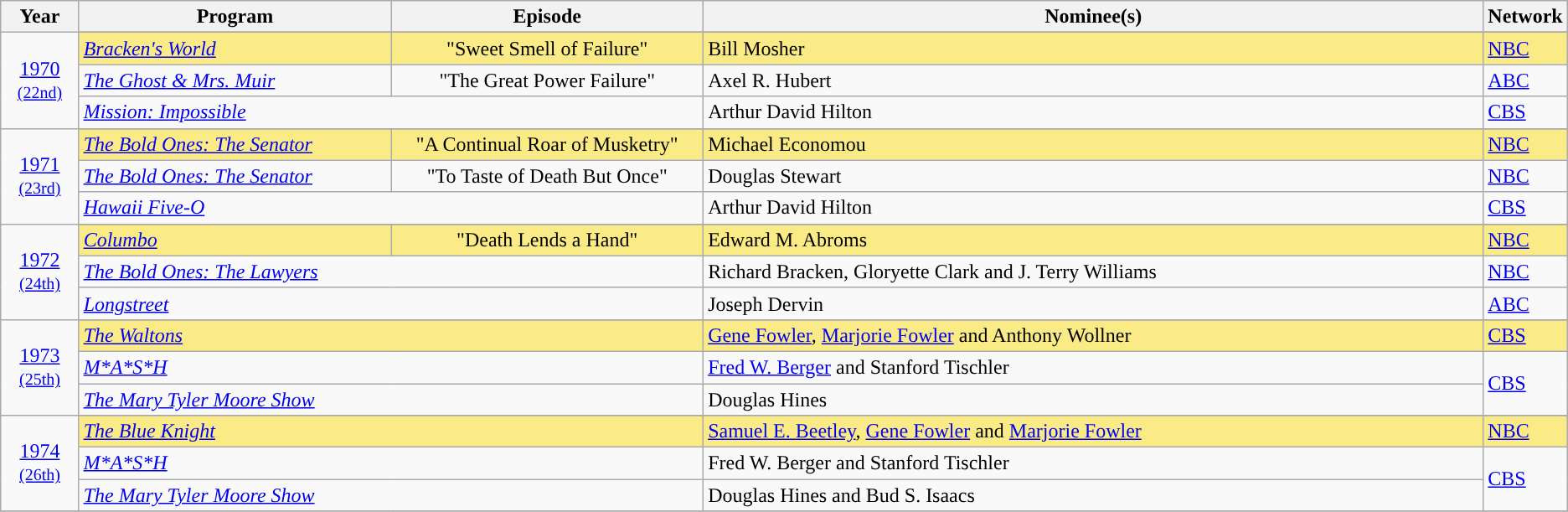<table class="wikitable">
<tr>
<th width="5%">Year</th>
<th width="20%">Program</th>
<th width="20%">Episode</th>
<th width="50%">Nominee(s)</th>
<th width="5%">Network</th>
</tr>
<tr>
<td rowspan=4 style="text-align:center;"><a href='#'>1970</a><br><small><a href='#'>(22nd)</a></small><br></td>
</tr>
<tr style="background:#FAEB86;">
<td><em><a href='#'>Bracken's World</a></em></td>
<td align=center>"Sweet Smell of Failure"</td>
<td>Bill Mosher</td>
<td><a href='#'>NBC</a></td>
</tr>
<tr>
<td><em><a href='#'>The Ghost & Mrs. Muir</a></em></td>
<td align=center>"The Great Power Failure"</td>
<td>Axel R. Hubert</td>
<td><a href='#'>ABC</a></td>
</tr>
<tr>
<td colspan=2><em><a href='#'>Mission: Impossible</a></em></td>
<td>Arthur David Hilton</td>
<td><a href='#'>CBS</a></td>
</tr>
<tr>
<td rowspan=4 style="text-align:center;"><a href='#'>1971</a><br><small><a href='#'>(23rd)</a></small><br></td>
</tr>
<tr style="background:#FAEB86;">
<td><em><a href='#'>The Bold Ones: The Senator</a></em></td>
<td align=center>"A Continual Roar of Musketry"</td>
<td>Michael Economou</td>
<td><a href='#'>NBC</a></td>
</tr>
<tr>
<td><em><a href='#'>The Bold Ones: The Senator</a></em></td>
<td align=center>"To Taste of Death But Once"</td>
<td>Douglas Stewart</td>
<td><a href='#'>NBC</a></td>
</tr>
<tr>
<td colspan=2><em><a href='#'>Hawaii Five-O</a></em></td>
<td>Arthur David Hilton</td>
<td><a href='#'>CBS</a></td>
</tr>
<tr>
<td rowspan=4 style="text-align:center;"><a href='#'>1972</a><br><small><a href='#'>(24th)</a></small><br></td>
</tr>
<tr style="background:#FAEB86;">
<td><em><a href='#'>Columbo</a></em></td>
<td align=center>"Death Lends a Hand"</td>
<td>Edward M. Abroms</td>
<td><a href='#'>NBC</a></td>
</tr>
<tr>
<td colspan=2><em><a href='#'>The Bold Ones: The Lawyers</a></em></td>
<td>Richard Bracken, Gloryette Clark and J. Terry Williams</td>
<td><a href='#'>NBC</a></td>
</tr>
<tr>
<td colspan=2><em><a href='#'>Longstreet</a></em></td>
<td>Joseph Dervin</td>
<td><a href='#'>ABC</a></td>
</tr>
<tr>
<td rowspan=4 style="text-align:center;"><a href='#'>1973</a><br><small><a href='#'>(25th)</a></small><br></td>
</tr>
<tr style="background:#FAEB86;">
<td colspan=2><em><a href='#'>The Waltons</a></em></td>
<td><a href='#'>Gene Fowler</a>, <a href='#'>Marjorie Fowler</a> and Anthony Wollner</td>
<td><a href='#'>CBS</a></td>
</tr>
<tr>
<td colspan=2><em><a href='#'>M*A*S*H</a></em></td>
<td><a href='#'>Fred W. Berger</a> and Stanford Tischler</td>
<td rowspan=2><a href='#'>CBS</a></td>
</tr>
<tr>
<td colspan=2><em><a href='#'>The Mary Tyler Moore Show</a></em></td>
<td>Douglas Hines</td>
</tr>
<tr>
<td rowspan=4 style="text-align:center;"><a href='#'>1974</a><br><small><a href='#'>(26th)</a></small><br></td>
</tr>
<tr style="background:#FAEB86;">
<td colspan=2><em><a href='#'>The Blue Knight</a></em></td>
<td><a href='#'>Samuel E. Beetley</a>, <a href='#'>Gene Fowler</a> and <a href='#'>Marjorie Fowler</a></td>
<td><a href='#'>NBC</a></td>
</tr>
<tr>
<td colspan=2><em><a href='#'>M*A*S*H</a></em></td>
<td>Fred W. Berger and Stanford Tischler</td>
<td rowspan=2><a href='#'>CBS</a></td>
</tr>
<tr>
<td colspan=2><em><a href='#'>The Mary Tyler Moore Show</a></em></td>
<td>Douglas Hines and Bud S. Isaacs</td>
</tr>
<tr>
</tr>
</table>
